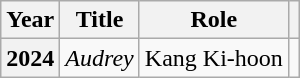<table class="wikitable plainrowheaders">
<tr>
<th scope="col">Year</th>
<th scope="col">Title</th>
<th scope="col">Role</th>
<th scope="col" class="unsortable"></th>
</tr>
<tr>
<th scope="row">2024</th>
<td><em>Audrey</em></td>
<td>Kang Ki-hoon</td>
<td style="text-align:center"></td>
</tr>
</table>
